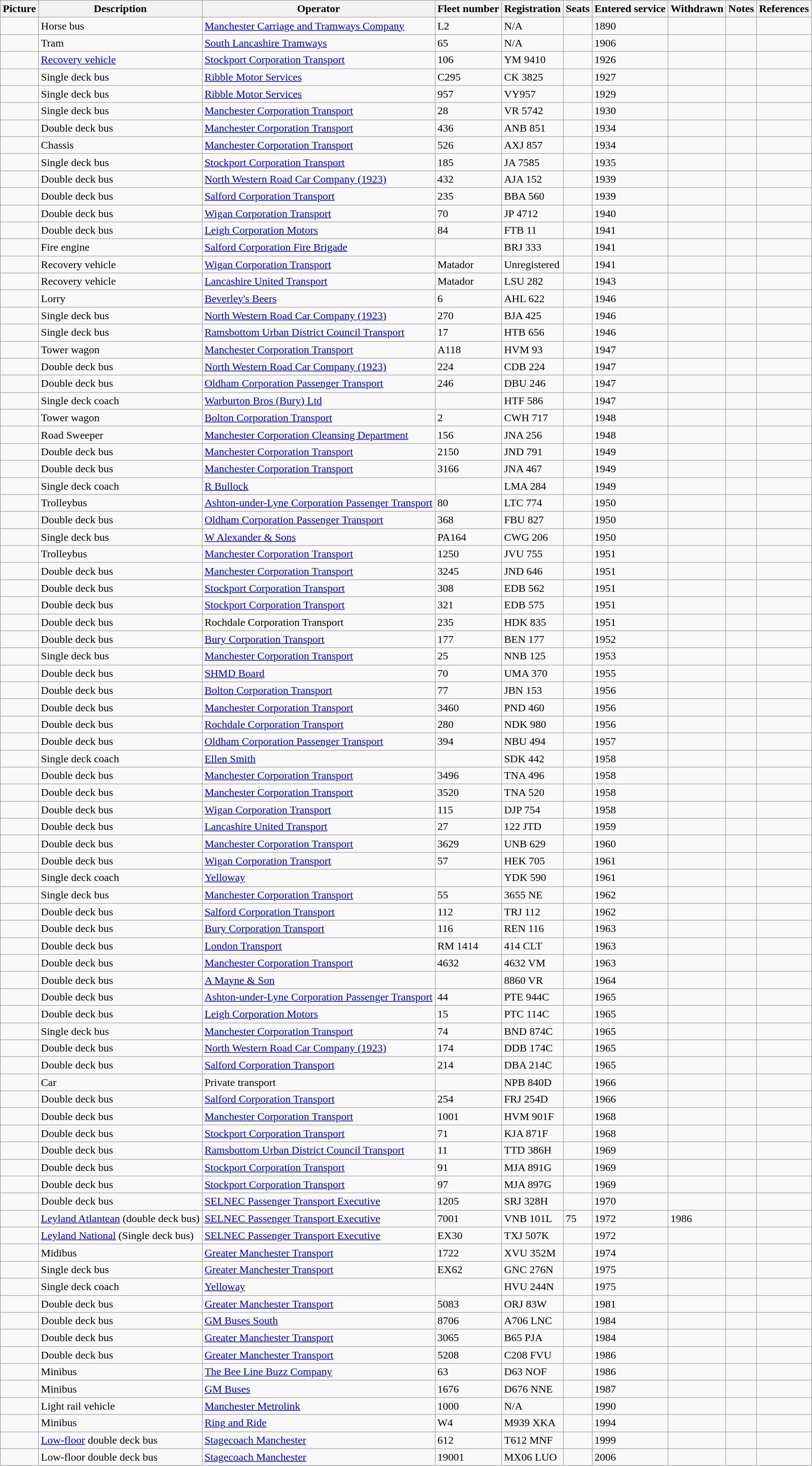<table class="wikitable sortable">
<tr>
<th>Picture</th>
<th>Description</th>
<th>Operator</th>
<th>Fleet number</th>
<th>Registration</th>
<th>Seats</th>
<th>Entered service</th>
<th>Withdrawn</th>
<th>Notes</th>
<th>References</th>
</tr>
<tr>
<td></td>
<td>Horse bus</td>
<td><a href='#'>Manchester Carriage and Tramways Company</a></td>
<td>L2</td>
<td>N/A</td>
<td></td>
<td>1890</td>
<td></td>
<td></td>
<td></td>
</tr>
<tr>
<td></td>
<td>Tram</td>
<td><a href='#'>South Lancashire Tramways</a></td>
<td>65</td>
<td>N/A</td>
<td></td>
<td>1906</td>
<td></td>
<td></td>
<td></td>
</tr>
<tr>
<td></td>
<td><a href='#'>Recovery vehicle</a></td>
<td><a href='#'>Stockport Corporation Transport</a></td>
<td>106</td>
<td>YM 9410</td>
<td></td>
<td>1926</td>
<td></td>
<td></td>
<td></td>
</tr>
<tr>
<td></td>
<td>Single deck bus</td>
<td><a href='#'>Ribble Motor Services</a></td>
<td>C295</td>
<td>CK 3825</td>
<td></td>
<td>1927</td>
<td></td>
<td></td>
<td></td>
</tr>
<tr>
<td></td>
<td>Single deck bus</td>
<td><a href='#'>Ribble Motor Services</a></td>
<td>957</td>
<td>VY957</td>
<td></td>
<td>1929</td>
<td></td>
<td></td>
<td></td>
</tr>
<tr>
<td></td>
<td>Single deck bus</td>
<td><a href='#'>Manchester Corporation Transport</a></td>
<td>28</td>
<td>VR 5742</td>
<td></td>
<td>1930</td>
<td></td>
<td></td>
<td></td>
</tr>
<tr>
<td></td>
<td>Double deck bus</td>
<td><a href='#'>Manchester Corporation Transport</a></td>
<td>436</td>
<td>ANB 851</td>
<td></td>
<td>1934</td>
<td></td>
<td></td>
<td></td>
</tr>
<tr>
<td></td>
<td>Chassis</td>
<td><a href='#'>Manchester Corporation Transport</a></td>
<td>526</td>
<td>AXJ 857</td>
<td></td>
<td>1934</td>
<td></td>
<td></td>
<td></td>
</tr>
<tr>
<td></td>
<td>Single deck bus</td>
<td><a href='#'>Stockport Corporation Transport</a></td>
<td>185</td>
<td>JA 7585</td>
<td></td>
<td>1935</td>
<td></td>
<td></td>
<td></td>
</tr>
<tr>
<td></td>
<td>Double deck bus</td>
<td><a href='#'>North Western Road Car Company (1923)</a></td>
<td>432</td>
<td>AJA 152</td>
<td></td>
<td>1939</td>
<td></td>
<td></td>
<td></td>
</tr>
<tr>
<td></td>
<td>Double deck bus</td>
<td><a href='#'>Salford Corporation Transport</a></td>
<td>235</td>
<td>BBA 560</td>
<td></td>
<td>1939</td>
<td></td>
<td></td>
<td></td>
</tr>
<tr>
<td></td>
<td>Double deck bus</td>
<td><a href='#'>Wigan Corporation Transport</a></td>
<td>70</td>
<td>JP 4712</td>
<td></td>
<td>1940</td>
<td></td>
<td></td>
<td></td>
</tr>
<tr>
<td></td>
<td>Double deck bus</td>
<td><a href='#'>Leigh Corporation Motors</a></td>
<td>84</td>
<td>FTB 11</td>
<td></td>
<td>1941</td>
<td></td>
<td></td>
<td></td>
</tr>
<tr>
<td></td>
<td>Fire engine</td>
<td><a href='#'>Salford Corporation Fire Brigade</a></td>
<td></td>
<td>BRJ 333</td>
<td></td>
<td>1941</td>
<td></td>
<td></td>
<td></td>
</tr>
<tr>
<td></td>
<td>Recovery vehicle</td>
<td><a href='#'>Wigan Corporation Transport</a></td>
<td>Matador</td>
<td>Unregistered</td>
<td></td>
<td>1941</td>
<td></td>
<td></td>
<td></td>
</tr>
<tr>
<td></td>
<td>Recovery vehicle</td>
<td><a href='#'>Lancashire United Transport</a></td>
<td>Matador</td>
<td>LSU 282</td>
<td></td>
<td>1943</td>
<td></td>
<td></td>
<td></td>
</tr>
<tr>
<td></td>
<td>Lorry</td>
<td><a href='#'>Beverley's Beers</a></td>
<td>6</td>
<td>AHL 622</td>
<td></td>
<td>1946</td>
<td></td>
<td></td>
<td></td>
</tr>
<tr>
<td></td>
<td>Single deck bus</td>
<td><a href='#'>North Western Road Car Company (1923)</a></td>
<td>270</td>
<td>BJA 425</td>
<td></td>
<td>1946</td>
<td></td>
<td></td>
<td></td>
</tr>
<tr>
<td></td>
<td>Single deck bus</td>
<td><a href='#'>Ramsbottom Urban District Council Transport</a></td>
<td>17</td>
<td>HTB 656</td>
<td></td>
<td>1946</td>
<td></td>
<td></td>
<td></td>
</tr>
<tr>
<td></td>
<td>Tower wagon</td>
<td><a href='#'>Manchester Corporation Transport</a></td>
<td>A118</td>
<td>HVM 93</td>
<td></td>
<td>1947</td>
<td></td>
<td></td>
<td></td>
</tr>
<tr>
<td></td>
<td>Double deck bus</td>
<td><a href='#'>North Western Road Car Company (1923)</a></td>
<td>224</td>
<td>CDB 224</td>
<td></td>
<td>1947</td>
<td></td>
<td></td>
<td></td>
</tr>
<tr>
<td></td>
<td>Double deck bus</td>
<td><a href='#'>Oldham Corporation Passenger Transport</a></td>
<td>246</td>
<td>DBU 246</td>
<td></td>
<td>1947</td>
<td></td>
<td></td>
<td></td>
</tr>
<tr>
<td></td>
<td>Single deck coach</td>
<td><a href='#'>Warburton Bros (Bury) Ltd</a></td>
<td></td>
<td>HTF 586</td>
<td></td>
<td>1947</td>
<td></td>
<td></td>
<td></td>
</tr>
<tr>
<td></td>
<td>Tower wagon</td>
<td><a href='#'>Bolton Corporation Transport</a></td>
<td>2</td>
<td>CWH 717</td>
<td></td>
<td>1948</td>
<td></td>
<td></td>
<td></td>
</tr>
<tr>
<td></td>
<td>Road Sweeper</td>
<td><a href='#'>Manchester Corporation Cleansing Department</a></td>
<td>156</td>
<td>JNA 256</td>
<td></td>
<td>1948</td>
<td></td>
<td></td>
<td></td>
</tr>
<tr>
<td></td>
<td>Double deck bus</td>
<td><a href='#'>Manchester Corporation Transport</a></td>
<td>2150</td>
<td>JND 791</td>
<td></td>
<td>1949</td>
<td></td>
<td></td>
<td></td>
</tr>
<tr>
<td></td>
<td>Double deck bus</td>
<td><a href='#'>Manchester Corporation Transport</a></td>
<td>3166</td>
<td>JNA 467</td>
<td></td>
<td>1949</td>
<td></td>
<td></td>
<td></td>
</tr>
<tr>
<td></td>
<td>Single deck coach</td>
<td><a href='#'>R Bullock</a></td>
<td></td>
<td>LMA 284</td>
<td></td>
<td>1949</td>
<td></td>
<td></td>
<td></td>
</tr>
<tr>
<td></td>
<td>Trolleybus</td>
<td><a href='#'>Ashton-under-Lyne Corporation Passenger Transport</a></td>
<td>80</td>
<td>LTC 774</td>
<td></td>
<td>1950</td>
<td></td>
<td></td>
<td></td>
</tr>
<tr>
<td></td>
<td>Double deck bus</td>
<td><a href='#'>Oldham Corporation Passenger Transport</a></td>
<td>368</td>
<td>FBU 827</td>
<td></td>
<td>1950</td>
<td></td>
<td></td>
<td></td>
</tr>
<tr>
<td></td>
<td>Single deck bus</td>
<td><a href='#'>W Alexander & Sons</a></td>
<td>PA164</td>
<td>CWG 206</td>
<td></td>
<td>1950</td>
<td></td>
<td></td>
<td></td>
</tr>
<tr>
<td></td>
<td>Trolleybus</td>
<td><a href='#'>Manchester Corporation Transport</a></td>
<td>1250</td>
<td>JVU 755</td>
<td></td>
<td>1951</td>
<td></td>
<td></td>
<td></td>
</tr>
<tr>
<td></td>
<td>Double deck bus</td>
<td><a href='#'>Manchester Corporation Transport</a></td>
<td>3245</td>
<td>JND 646</td>
<td></td>
<td>1951</td>
<td></td>
<td></td>
<td></td>
</tr>
<tr>
<td></td>
<td>Double deck bus</td>
<td><a href='#'>Stockport Corporation Transport</a></td>
<td>308</td>
<td>EDB 562</td>
<td></td>
<td>1951</td>
<td></td>
<td></td>
<td></td>
</tr>
<tr>
<td></td>
<td>Double deck bus</td>
<td><a href='#'>Stockport Corporation Transport</a></td>
<td>321</td>
<td>EDB 575</td>
<td></td>
<td>1951</td>
<td></td>
<td></td>
<td></td>
</tr>
<tr>
<td></td>
<td>Double deck bus</td>
<td>Rochdale Corporation Transport</td>
<td>235</td>
<td>HDK 835</td>
<td></td>
<td>1951</td>
<td></td>
<td></td>
<td></td>
</tr>
<tr>
<td></td>
<td>Double deck bus</td>
<td><a href='#'>Bury Corporation Transport</a></td>
<td>177</td>
<td>BEN 177</td>
<td></td>
<td>1952</td>
<td></td>
<td></td>
<td></td>
</tr>
<tr>
<td></td>
<td>Single deck bus</td>
<td><a href='#'>Manchester Corporation Transport</a></td>
<td>25</td>
<td>NNB 125</td>
<td></td>
<td>1953</td>
<td></td>
<td></td>
<td></td>
</tr>
<tr>
<td></td>
<td>Double deck bus</td>
<td><a href='#'>SHMD Board</a></td>
<td>70</td>
<td>UMA 370</td>
<td></td>
<td>1955</td>
<td></td>
<td></td>
<td></td>
</tr>
<tr>
<td></td>
<td>Double deck bus</td>
<td><a href='#'>Bolton Corporation Transport</a></td>
<td>77</td>
<td>JBN 153</td>
<td></td>
<td>1956</td>
<td></td>
<td></td>
<td></td>
</tr>
<tr>
<td></td>
<td>Double deck bus</td>
<td><a href='#'>Manchester Corporation Transport</a></td>
<td>3460</td>
<td>PND 460</td>
<td></td>
<td>1956</td>
<td></td>
<td></td>
<td></td>
</tr>
<tr>
<td></td>
<td>Double deck bus</td>
<td><a href='#'>Rochdale Corporation Transport</a></td>
<td>280</td>
<td>NDK 980</td>
<td></td>
<td>1956</td>
<td></td>
<td></td>
<td></td>
</tr>
<tr>
<td></td>
<td>Double deck bus</td>
<td><a href='#'>Oldham Corporation Passenger Transport</a></td>
<td>394</td>
<td>NBU 494</td>
<td></td>
<td>1957</td>
<td></td>
<td></td>
<td></td>
</tr>
<tr>
<td></td>
<td>Single deck coach</td>
<td><a href='#'>Ellen Smith</a></td>
<td></td>
<td>SDK 442</td>
<td></td>
<td>1958</td>
<td></td>
<td></td>
<td></td>
</tr>
<tr>
<td></td>
<td>Double deck bus</td>
<td><a href='#'>Manchester Corporation Transport</a></td>
<td>3496</td>
<td>TNA 496</td>
<td></td>
<td>1958</td>
<td></td>
<td></td>
<td></td>
</tr>
<tr>
<td></td>
<td>Double deck bus</td>
<td><a href='#'>Manchester Corporation Transport</a></td>
<td>3520</td>
<td>TNA 520</td>
<td></td>
<td>1958</td>
<td></td>
<td></td>
<td></td>
</tr>
<tr>
<td></td>
<td>Double deck bus</td>
<td><a href='#'>Wigan Corporation Transport</a></td>
<td>115</td>
<td>DJP 754</td>
<td></td>
<td>1958</td>
<td></td>
<td></td>
<td></td>
</tr>
<tr>
<td></td>
<td>Double deck bus</td>
<td><a href='#'>Lancashire United Transport</a></td>
<td>27</td>
<td>122 JTD</td>
<td></td>
<td>1959</td>
<td></td>
<td></td>
<td></td>
</tr>
<tr>
<td></td>
<td>Double deck bus</td>
<td><a href='#'>Manchester Corporation Transport</a></td>
<td>3629</td>
<td>UNB 629</td>
<td></td>
<td>1960</td>
<td></td>
<td></td>
<td></td>
</tr>
<tr>
<td></td>
<td>Double deck bus</td>
<td><a href='#'>Wigan Corporation Transport</a></td>
<td>57</td>
<td>HEK 705</td>
<td></td>
<td>1961</td>
<td></td>
<td></td>
<td></td>
</tr>
<tr>
<td></td>
<td>Single deck coach</td>
<td><a href='#'>Yelloway</a></td>
<td></td>
<td>YDK 590</td>
<td></td>
<td>1961</td>
<td></td>
<td></td>
<td></td>
</tr>
<tr>
<td></td>
<td>Single deck bus</td>
<td><a href='#'>Manchester Corporation Transport</a></td>
<td>55</td>
<td>3655 NE</td>
<td></td>
<td>1962</td>
<td></td>
<td></td>
<td></td>
</tr>
<tr>
<td></td>
<td>Double deck bus</td>
<td><a href='#'>Salford Corporation Transport</a></td>
<td>112</td>
<td>TRJ 112</td>
<td></td>
<td>1962</td>
<td></td>
<td></td>
<td></td>
</tr>
<tr>
<td></td>
<td>Double deck bus</td>
<td><a href='#'>Bury Corporation Transport</a></td>
<td>116</td>
<td>REN 116</td>
<td></td>
<td>1963</td>
<td></td>
<td></td>
<td></td>
</tr>
<tr>
<td></td>
<td>Double deck bus</td>
<td><a href='#'>London Transport</a></td>
<td>RM 1414</td>
<td>414 CLT</td>
<td></td>
<td>1963</td>
<td></td>
<td></td>
<td></td>
</tr>
<tr>
<td></td>
<td>Double deck bus</td>
<td><a href='#'>Manchester Corporation Transport</a></td>
<td>4632</td>
<td>4632 VM</td>
<td></td>
<td>1963</td>
<td></td>
<td></td>
<td></td>
</tr>
<tr>
<td></td>
<td>Double deck bus</td>
<td><a href='#'>A Mayne & Son</a></td>
<td></td>
<td>8860 VR</td>
<td></td>
<td>1964</td>
<td></td>
<td></td>
<td></td>
</tr>
<tr>
<td></td>
<td>Double deck bus</td>
<td><a href='#'>Ashton-under-Lyne Corporation Passenger Transport</a></td>
<td>44</td>
<td>PTE 944C</td>
<td></td>
<td>1965</td>
<td></td>
<td></td>
<td></td>
</tr>
<tr>
<td></td>
<td>Double deck bus</td>
<td><a href='#'>Leigh Corporation Motors</a></td>
<td>15</td>
<td>PTC 114C</td>
<td></td>
<td>1965</td>
<td></td>
<td></td>
<td></td>
</tr>
<tr>
<td></td>
<td>Single deck bus</td>
<td><a href='#'>Manchester Corporation Transport</a></td>
<td>74</td>
<td>BND 874C</td>
<td></td>
<td>1965</td>
<td></td>
<td></td>
<td></td>
</tr>
<tr>
<td></td>
<td>Double deck bus</td>
<td><a href='#'>North Western Road Car Company (1923)</a></td>
<td>174</td>
<td>DDB 174C</td>
<td></td>
<td>1965</td>
<td></td>
<td></td>
<td></td>
</tr>
<tr>
<td></td>
<td>Double deck bus</td>
<td><a href='#'>Salford Corporation Transport</a></td>
<td>214</td>
<td>DBA 214C</td>
<td></td>
<td>1965</td>
<td></td>
<td></td>
<td></td>
</tr>
<tr>
<td></td>
<td>Car</td>
<td>Private transport</td>
<td></td>
<td>NPB 840D</td>
<td></td>
<td>1966</td>
<td></td>
<td></td>
<td></td>
</tr>
<tr>
<td></td>
<td>Double deck bus</td>
<td><a href='#'>Salford Corporation Transport</a></td>
<td>254</td>
<td>FRJ 254D</td>
<td></td>
<td>1966</td>
<td></td>
<td></td>
<td></td>
</tr>
<tr>
<td></td>
<td>Double deck bus</td>
<td><a href='#'>Manchester Corporation Transport</a></td>
<td>1001</td>
<td>HVM 901F</td>
<td></td>
<td>1968</td>
<td></td>
<td></td>
<td></td>
</tr>
<tr>
<td></td>
<td>Double deck bus</td>
<td><a href='#'>Stockport Corporation Transport</a></td>
<td>71</td>
<td>KJA 871F</td>
<td></td>
<td>1968</td>
<td></td>
<td></td>
<td></td>
</tr>
<tr>
<td></td>
<td>Double deck bus</td>
<td><a href='#'>Ramsbottom Urban District Council Transport</a></td>
<td>11</td>
<td>TTD 386H</td>
<td></td>
<td>1969</td>
<td></td>
<td></td>
<td></td>
</tr>
<tr>
<td></td>
<td>Double deck bus</td>
<td><a href='#'>Stockport Corporation Transport</a></td>
<td>91</td>
<td>MJA 891G</td>
<td></td>
<td>1969</td>
<td></td>
<td></td>
<td></td>
</tr>
<tr>
<td></td>
<td>Double deck bus</td>
<td><a href='#'>Stockport Corporation Transport</a></td>
<td>97</td>
<td>MJA 897G</td>
<td></td>
<td>1969</td>
<td></td>
<td></td>
<td></td>
</tr>
<tr>
<td></td>
<td>Double deck bus</td>
<td><a href='#'>SELNEC Passenger Transport Executive</a></td>
<td>1205</td>
<td>SRJ 328H</td>
<td></td>
<td>1970</td>
<td></td>
<td></td>
<td></td>
</tr>
<tr>
<td></td>
<td><a href='#'>Leyland Atlantean</a> (double deck bus)</td>
<td><a href='#'>SELNEC Passenger Transport Executive</a></td>
<td>7001</td>
<td>VNB 101L</td>
<td>75</td>
<td>1972</td>
<td>1986</td>
<td></td>
<td></td>
</tr>
<tr>
<td></td>
<td><a href='#'>Leyland National</a> (Single deck bus)</td>
<td><a href='#'>SELNEC Passenger Transport Executive</a></td>
<td>EX30</td>
<td>TXJ 507K</td>
<td></td>
<td>1972</td>
<td></td>
<td></td>
<td></td>
</tr>
<tr>
<td></td>
<td>Midibus</td>
<td><a href='#'>Greater Manchester Transport</a></td>
<td>1722</td>
<td>XVU 352M</td>
<td></td>
<td>1974</td>
<td></td>
<td></td>
<td></td>
</tr>
<tr>
<td></td>
<td>Single deck bus</td>
<td><a href='#'>Greater Manchester Transport</a></td>
<td>EX62</td>
<td>GNC 276N</td>
<td></td>
<td>1975</td>
<td></td>
<td></td>
<td></td>
</tr>
<tr>
<td></td>
<td>Single deck coach</td>
<td><a href='#'>Yelloway</a></td>
<td></td>
<td>HVU 244N</td>
<td></td>
<td>1975</td>
<td></td>
<td></td>
<td></td>
</tr>
<tr>
<td></td>
<td>Double deck bus</td>
<td><a href='#'>Greater Manchester Transport</a></td>
<td>5083</td>
<td>ORJ 83W</td>
<td></td>
<td>1981</td>
<td></td>
<td></td>
<td></td>
</tr>
<tr>
<td></td>
<td>Double deck bus</td>
<td><a href='#'>GM Buses South</a></td>
<td>8706</td>
<td>A706 LNC</td>
<td></td>
<td>1984</td>
<td></td>
<td></td>
<td></td>
</tr>
<tr>
<td></td>
<td>Double deck bus</td>
<td><a href='#'>Greater Manchester Transport</a></td>
<td>3065</td>
<td>B65 PJA</td>
<td></td>
<td>1984</td>
<td></td>
<td></td>
<td></td>
</tr>
<tr>
<td></td>
<td>Double deck bus</td>
<td><a href='#'>Greater Manchester Transport</a></td>
<td>5208</td>
<td>C208 FVU</td>
<td></td>
<td>1986</td>
<td></td>
<td></td>
<td></td>
</tr>
<tr>
<td></td>
<td>Minibus</td>
<td><a href='#'>The Bee Line Buzz Company</a></td>
<td>63</td>
<td>D63 NOF</td>
<td></td>
<td>1986</td>
<td></td>
<td></td>
<td></td>
</tr>
<tr>
<td></td>
<td>Minibus</td>
<td><a href='#'>GM Buses</a></td>
<td>1676</td>
<td>D676 NNE</td>
<td></td>
<td>1987</td>
<td></td>
<td></td>
<td></td>
</tr>
<tr>
<td></td>
<td>Light rail vehicle</td>
<td><a href='#'>Manchester Metrolink</a></td>
<td>1000</td>
<td>N/A</td>
<td></td>
<td>1990</td>
<td></td>
<td></td>
<td></td>
</tr>
<tr>
<td></td>
<td>Minibus</td>
<td><a href='#'>Ring and Ride</a></td>
<td>W4</td>
<td>M939 XKA</td>
<td></td>
<td>1994</td>
<td></td>
<td></td>
<td></td>
</tr>
<tr>
<td></td>
<td><a href='#'>Low-floor</a> double deck bus</td>
<td><a href='#'>Stagecoach Manchester</a></td>
<td>612</td>
<td>T612 MNF</td>
<td></td>
<td>1999</td>
<td></td>
<td></td>
<td></td>
</tr>
<tr>
<td></td>
<td>Low-floor double deck bus</td>
<td><a href='#'>Stagecoach Manchester</a></td>
<td>19001</td>
<td>MX06 LUO</td>
<td></td>
<td>2006</td>
<td></td>
<td></td>
<td></td>
</tr>
</table>
